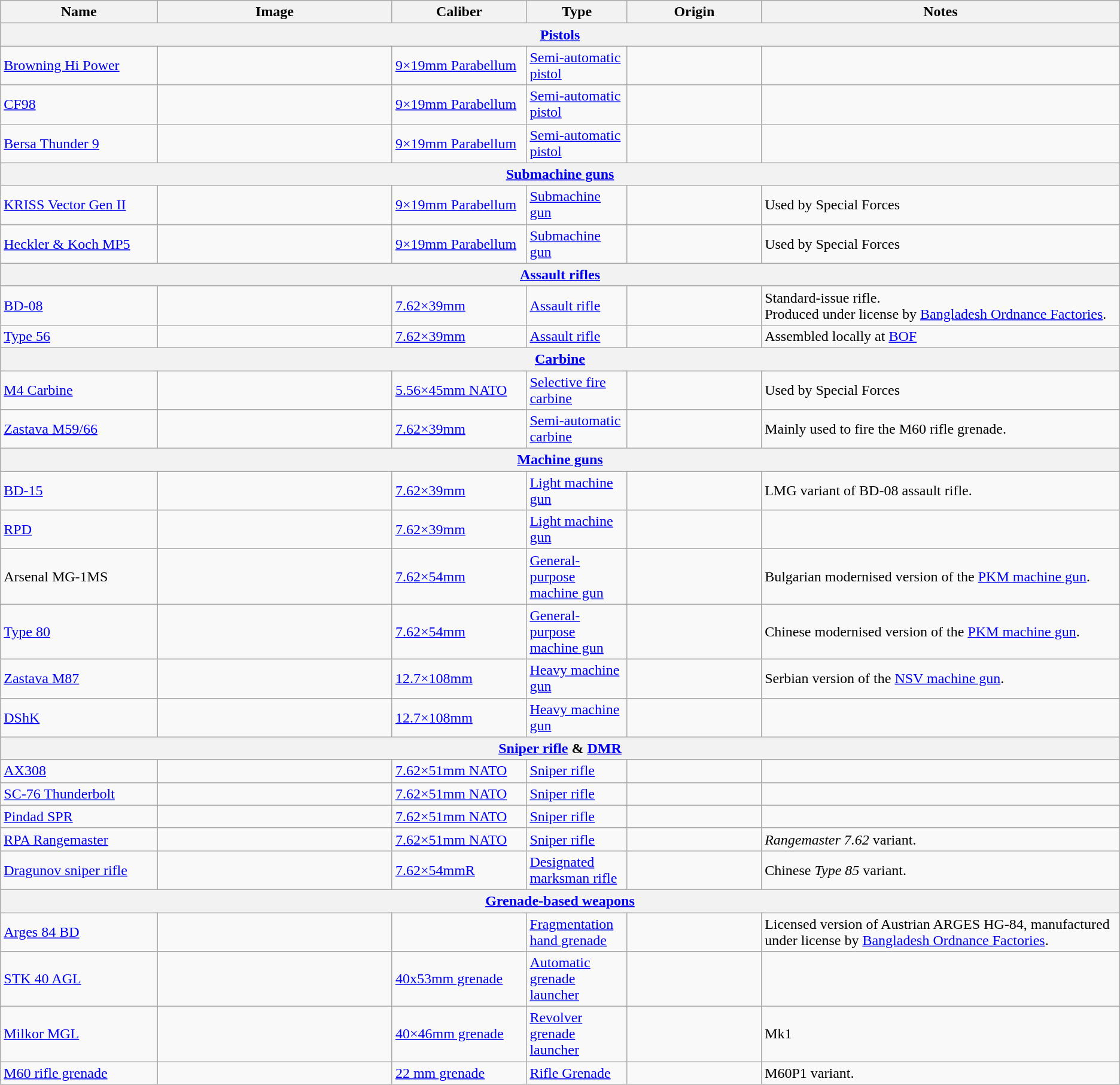<table class="wikitable">
<tr>
<th style="width: 14%;">Name</th>
<th style="width: 21%;">Image</th>
<th style="width: 12%;">Caliber</th>
<th style="width: 9%;">Type</th>
<th style="width: 12%;">Origin</th>
<th style="width: 32%;">Notes</th>
</tr>
<tr>
<th colspan="6"><a href='#'>Pistols</a></th>
</tr>
<tr>
<td><a href='#'>Browning Hi Power</a></td>
<td></td>
<td><a href='#'>9×19mm Parabellum</a></td>
<td><a href='#'>Semi-automatic pistol</a></td>
<td><br> </td>
<td></td>
</tr>
<tr>
<td><a href='#'>CF98</a></td>
<td></td>
<td><a href='#'>9×19mm Parabellum</a></td>
<td><a href='#'>Semi-automatic pistol</a></td>
<td></td>
<td></td>
</tr>
<tr>
<td><a href='#'>Bersa Thunder 9</a></td>
<td></td>
<td><a href='#'>9×19mm Parabellum</a></td>
<td><a href='#'>Semi-automatic pistol</a></td>
<td></td>
<td></td>
</tr>
<tr>
<th colspan="6"><a href='#'>Submachine guns</a></th>
</tr>
<tr>
<td><a href='#'>KRISS Vector Gen II</a></td>
<td></td>
<td><a href='#'>9×19mm Parabellum</a></td>
<td><a href='#'>Submachine gun</a></td>
<td></td>
<td>Used by Special Forces</td>
</tr>
<tr>
<td><a href='#'>Heckler & Koch MP5</a></td>
<td></td>
<td><a href='#'>9×19mm Parabellum</a></td>
<td><a href='#'>Submachine gun</a></td>
<td></td>
<td>Used by Special Forces</td>
</tr>
<tr>
<th colspan="6"><a href='#'>Assault rifles</a></th>
</tr>
<tr>
<td><a href='#'>BD-08</a></td>
<td></td>
<td><a href='#'>7.62×39mm</a></td>
<td><a href='#'>Assault rifle</a></td>
<td><br></td>
<td>Standard-issue rifle.<br>Produced under license by <a href='#'>Bangladesh Ordnance Factories</a>.</td>
</tr>
<tr>
<td><a href='#'>Type 56</a></td>
<td></td>
<td><a href='#'>7.62×39mm</a></td>
<td><a href='#'>Assault rifle</a></td>
<td><br></td>
<td>Assembled locally at <a href='#'>BOF</a></td>
</tr>
<tr>
<th colspan="6"><a href='#'>Carbine</a></th>
</tr>
<tr>
<td><a href='#'>M4 Carbine</a></td>
<td></td>
<td><a href='#'>5.56×45mm NATO</a></td>
<td><a href='#'>Selective fire</a> <a href='#'>carbine</a></td>
<td></td>
<td>Used by Special Forces</td>
</tr>
<tr>
<td><a href='#'>Zastava M59/66</a></td>
<td></td>
<td><a href='#'>7.62×39mm</a></td>
<td><a href='#'>Semi-automatic</a> <a href='#'>carbine</a></td>
<td></td>
<td>Mainly used to fire the M60 rifle grenade.</td>
</tr>
<tr>
<th colspan="6"><a href='#'>Machine guns</a></th>
</tr>
<tr>
<td><a href='#'>BD-15</a></td>
<td></td>
<td><a href='#'>7.62×39mm</a></td>
<td><a href='#'>Light machine gun</a></td>
<td><br></td>
<td>LMG variant of BD-08 assault rifle.</td>
</tr>
<tr>
<td><a href='#'>RPD</a></td>
<td></td>
<td><a href='#'>7.62×39mm</a></td>
<td><a href='#'>Light machine gun</a></td>
<td></td>
<td></td>
</tr>
<tr>
<td>Arsenal MG-1MS</td>
<td></td>
<td><a href='#'>7.62×54mm</a></td>
<td><a href='#'>General-purpose machine gun</a></td>
<td></td>
<td>Bulgarian modernised version of the <a href='#'>PKM machine gun</a>.</td>
</tr>
<tr>
<td><a href='#'>Type 80</a></td>
<td></td>
<td><a href='#'>7.62×54mm</a></td>
<td><a href='#'>General-purpose machine gun</a></td>
<td></td>
<td>Chinese modernised version of the <a href='#'>PKM machine gun</a>.</td>
</tr>
<tr>
<td><a href='#'>Zastava M87</a></td>
<td></td>
<td><a href='#'>12.7×108mm</a></td>
<td><a href='#'>Heavy machine gun</a></td>
<td><br></td>
<td>Serbian version of the <a href='#'>NSV machine gun</a>.</td>
</tr>
<tr>
<td><a href='#'>DShK</a></td>
<td></td>
<td><a href='#'>12.7×108mm</a></td>
<td><a href='#'>Heavy machine gun</a></td>
<td></td>
<td></td>
</tr>
<tr>
<th colspan="6"><a href='#'>Sniper rifle</a> & <a href='#'>DMR</a></th>
</tr>
<tr>
<td><a href='#'>AX308</a></td>
<td></td>
<td><a href='#'>7.62×51mm NATO</a></td>
<td><a href='#'>Sniper rifle</a></td>
<td></td>
<td></td>
</tr>
<tr>
<td><a href='#'>SC-76 Thunderbolt</a></td>
<td></td>
<td><a href='#'>7.62×51mm NATO</a></td>
<td><a href='#'>Sniper rifle</a></td>
<td></td>
<td></td>
</tr>
<tr>
<td><a href='#'>Pindad SPR</a></td>
<td></td>
<td><a href='#'>7.62×51mm NATO</a></td>
<td><a href='#'>Sniper rifle</a></td>
<td></td>
<td></td>
</tr>
<tr>
<td><a href='#'>RPA Rangemaster</a></td>
<td></td>
<td><a href='#'>7.62×51mm NATO</a></td>
<td><a href='#'>Sniper rifle</a></td>
<td></td>
<td><em>Rangemaster 7.62</em> variant.</td>
</tr>
<tr>
<td><a href='#'>Dragunov sniper rifle</a></td>
<td></td>
<td><a href='#'>7.62×54mmR</a></td>
<td><a href='#'>Designated marksman rifle</a></td>
<td><br></td>
<td>Chinese <em>Type 85</em> variant.</td>
</tr>
<tr>
<th colspan="6"><a href='#'>Grenade-based weapons</a></th>
</tr>
<tr>
<td><a href='#'>Arges 84 BD</a></td>
<td></td>
<td></td>
<td><a href='#'>Fragmentation</a> <a href='#'>hand grenade</a></td>
<td><br></td>
<td>Licensed version of Austrian ARGES HG-84, manufactured under license by <a href='#'>Bangladesh Ordnance Factories</a>.</td>
</tr>
<tr>
<td><a href='#'>STK 40 AGL</a></td>
<td></td>
<td><a href='#'>40x53mm grenade</a></td>
<td><a href='#'>Automatic grenade launcher</a></td>
<td></td>
<td></td>
</tr>
<tr>
<td><a href='#'>Milkor MGL</a></td>
<td></td>
<td><a href='#'>40×46mm grenade</a></td>
<td><a href='#'>Revolver</a> <a href='#'>grenade launcher</a></td>
<td></td>
<td>Mk1</td>
</tr>
<tr>
<td><a href='#'>M60 rifle grenade</a></td>
<td></td>
<td><a href='#'>22 mm grenade</a></td>
<td><a href='#'>Rifle Grenade</a></td>
<td></td>
<td>M60P1 variant.</td>
</tr>
</table>
